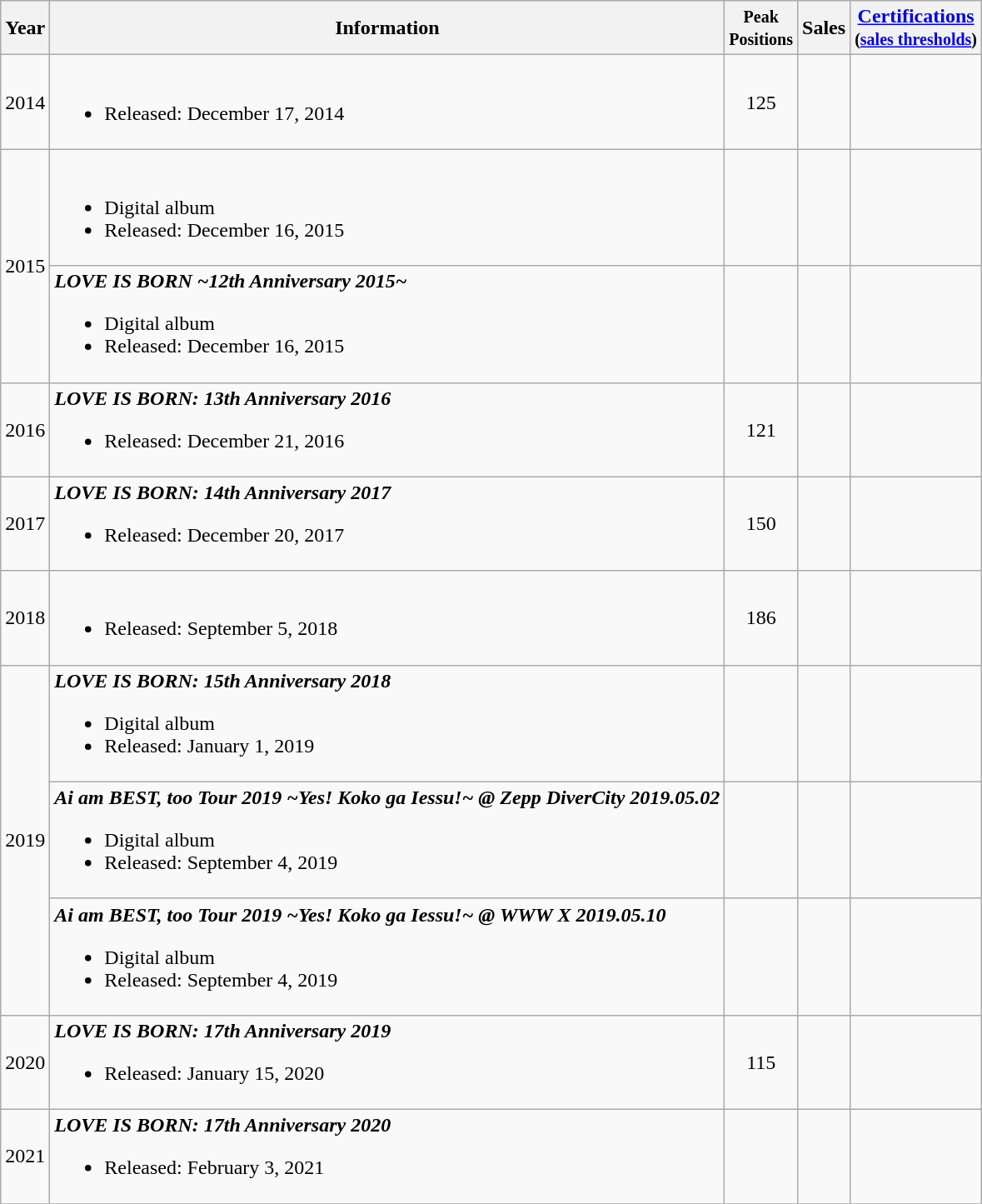<table class="wikitable">
<tr>
<th>Year</th>
<th>Information</th>
<th style="width:2.5em;"><small>Peak Positions</small></th>
<th>Sales</th>
<th><a href='#'>Certifications</a><br><small>(<a href='#'>sales thresholds</a>)</small></th>
</tr>
<tr>
<td>2014</td>
<td><strong><em></em></strong><br><ul><li>Released: December 17, 2014</li></ul></td>
<td align="center">125</td>
<td></td>
<td></td>
</tr>
<tr>
<td rowspan="2">2015</td>
<td><strong><em></em></strong><br><ul><li>Digital album</li><li>Released: December 16, 2015</li></ul></td>
<td align="center"></td>
<td></td>
<td></td>
</tr>
<tr>
<td><strong><em>LOVE IS BORN ~12th Anniversary 2015~</em></strong><br><ul><li>Digital album</li><li>Released: December 16, 2015</li></ul></td>
<td align="center"></td>
<td></td>
<td></td>
</tr>
<tr>
<td>2016</td>
<td><strong><em>LOVE IS BORN: 13th Anniversary 2016</em></strong><br><ul><li>Released: December 21, 2016</li></ul></td>
<td align="center">121</td>
<td></td>
<td></td>
</tr>
<tr>
<td>2017</td>
<td><strong><em>LOVE IS BORN: 14th Anniversary 2017</em></strong><br><ul><li>Released: December 20, 2017</li></ul></td>
<td align="center">150</td>
<td></td>
<td></td>
</tr>
<tr>
<td>2018</td>
<td><strong><em></em></strong><br><ul><li>Released: September 5, 2018</li></ul></td>
<td align="center">186</td>
<td></td>
<td></td>
</tr>
<tr>
<td rowspan="3">2019</td>
<td><strong><em>LOVE IS BORN: 15th Anniversary 2018</em></strong><br><ul><li>Digital album</li><li>Released: January 1, 2019</li></ul></td>
<td align="center"></td>
<td></td>
<td></td>
</tr>
<tr>
<td><strong><em>Ai am BEST, too Tour 2019 ~Yes! Koko ga Iessu!~ @ Zepp DiverCity 2019.05.02</em></strong><br><ul><li>Digital album</li><li>Released: September 4, 2019</li></ul></td>
<td align="center"></td>
<td></td>
<td></td>
</tr>
<tr>
<td><strong><em>Ai am BEST, too Tour 2019 ~Yes! Koko ga Iessu!~ @ WWW X 2019.05.10</em></strong><br><ul><li>Digital album</li><li>Released: September 4, 2019</li></ul></td>
<td align="center"></td>
<td></td>
<td></td>
</tr>
<tr>
<td>2020</td>
<td><strong><em>LOVE IS BORN: 17th Anniversary 2019</em></strong><br><ul><li>Released: January 15, 2020</li></ul></td>
<td align="center">115</td>
<td></td>
<td></td>
</tr>
<tr>
<td>2021</td>
<td><strong><em>LOVE IS BORN: 17th Anniversary 2020</em></strong><br><ul><li>Released: February 3, 2021</li></ul></td>
<td></td>
<td></td>
<td></td>
</tr>
<tr>
</tr>
</table>
